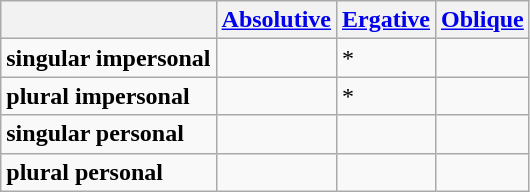<table class="wikitable">
<tr>
<th> </th>
<th><a href='#'>Absolutive</a></th>
<th><a href='#'>Ergative</a></th>
<th><a href='#'>Oblique</a></th>
</tr>
<tr>
<td><strong>singular impersonal</strong></td>
<td></td>
<td>*</td>
<td><br></td>
</tr>
<tr>
<td><strong>plural impersonal</strong></td>
<td></td>
<td>*</td>
<td></td>
</tr>
<tr>
<td><strong>singular personal</strong></td>
<td></td>
<td></td>
<td></td>
</tr>
<tr>
<td><strong>plural personal</strong></td>
<td></td>
<td></td>
<td></td>
</tr>
</table>
